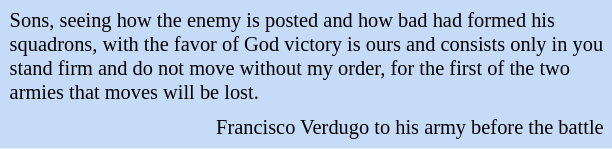<table class="toccolours" style="float: right; margin-left: 1em; margin-right: 1em; font-size: 85%; background:#c6dbf7; color:black; width:30em; max-width: 40%;" cellspacing="5">
<tr>
<td style="text-align: left;">Sons, seeing how the enemy is posted and how bad had formed his squadrons, with the favor of God victory is ours and consists only in you stand firm and do not move without my order, for the first of the two armies that moves will be lost.</td>
</tr>
<tr>
<td style="text-align: right;">Francisco Verdugo to his army before the battle</td>
</tr>
</table>
